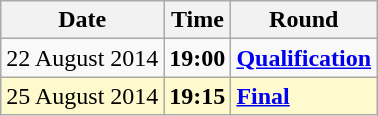<table class="wikitable">
<tr>
<th>Date</th>
<th>Time</th>
<th>Round</th>
</tr>
<tr>
<td>22 August 2014</td>
<td><strong>19:00</strong></td>
<td><strong><a href='#'>Qualification</a></strong></td>
</tr>
<tr style=background:lemonchiffon>
<td>25 August 2014</td>
<td><strong>19:15</strong></td>
<td><strong><a href='#'>Final</a></strong></td>
</tr>
</table>
